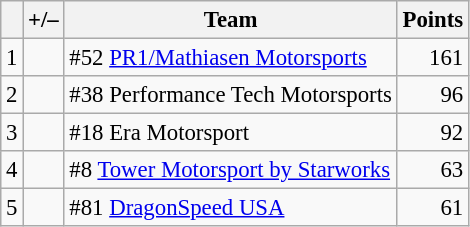<table class="wikitable" style="font-size: 95%;">
<tr>
<th scope="col"></th>
<th scope="col">+/–</th>
<th scope="col">Team</th>
<th scope="col">Points</th>
</tr>
<tr>
<td align=center>1</td>
<td align="left"></td>
<td> #52 <a href='#'>PR1/Mathiasen Motorsports</a></td>
<td align=right>161</td>
</tr>
<tr>
<td align=center>2</td>
<td align="left"></td>
<td> #38 Performance Tech Motorsports</td>
<td align=right>96</td>
</tr>
<tr>
<td align=center>3</td>
<td align="left"></td>
<td> #18 Era Motorsport</td>
<td align=right>92</td>
</tr>
<tr>
<td align=center>4</td>
<td align="left"></td>
<td> #8 <a href='#'>Tower Motorsport by Starworks</a></td>
<td align=right>63</td>
</tr>
<tr>
<td align=center>5</td>
<td align="left"></td>
<td> #81 <a href='#'>DragonSpeed USA</a></td>
<td align=right>61</td>
</tr>
</table>
